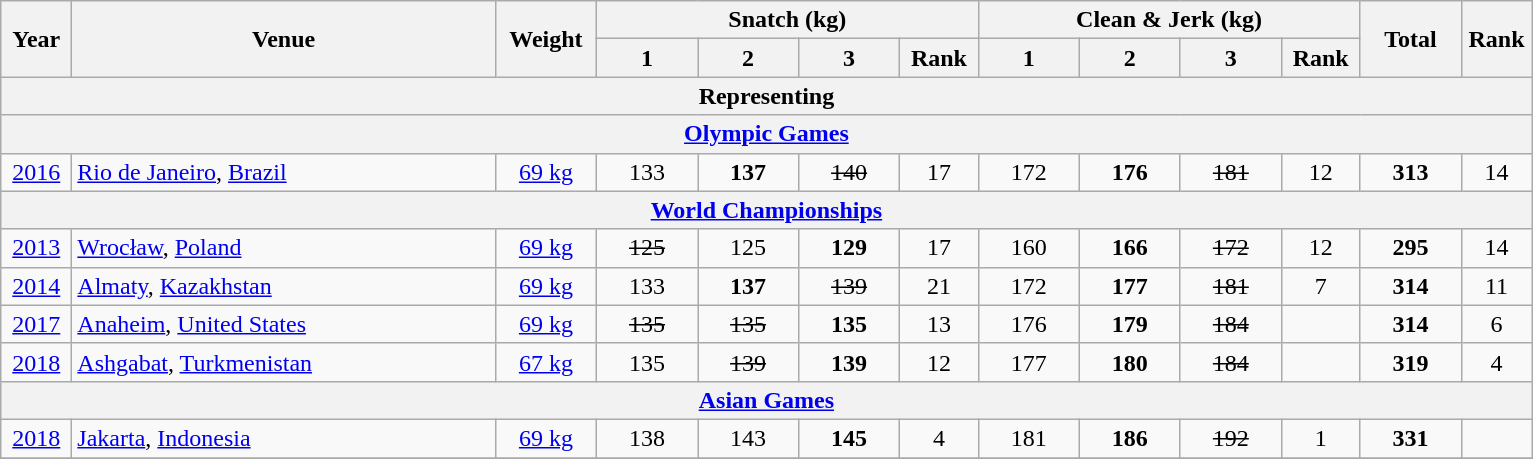<table class="wikitable" style="text-align:center;">
<tr>
<th rowspan=2 width=40>Year</th>
<th rowspan=2 width=275>Venue</th>
<th rowspan=2 width=60>Weight</th>
<th colspan=4>Snatch (kg)</th>
<th colspan=4>Clean & Jerk (kg)</th>
<th rowspan=2 width=60>Total</th>
<th rowspan=2 width=40>Rank</th>
</tr>
<tr>
<th width=60>1</th>
<th width=60>2</th>
<th width=60>3</th>
<th width=45>Rank</th>
<th width=60>1</th>
<th width=60>2</th>
<th width=60>3</th>
<th width=45>Rank</th>
</tr>
<tr>
<th colspan=13>Representing </th>
</tr>
<tr>
<th colspan=13><a href='#'>Olympic Games</a></th>
</tr>
<tr>
<td><a href='#'>2016</a></td>
<td align=left> <a href='#'>Rio de Janeiro</a>, <a href='#'>Brazil</a></td>
<td><a href='#'>69 kg</a></td>
<td>133</td>
<td><strong>137</strong></td>
<td><s>140</s></td>
<td>17</td>
<td>172</td>
<td><strong>176</strong></td>
<td><s>181</s></td>
<td>12</td>
<td><strong>313</strong></td>
<td>14</td>
</tr>
<tr>
<th colspan=13><a href='#'>World Championships</a></th>
</tr>
<tr>
<td><a href='#'>2013</a></td>
<td align=left> <a href='#'>Wrocław</a>, <a href='#'>Poland</a></td>
<td><a href='#'>69 kg</a></td>
<td><s>125</s></td>
<td>125</td>
<td><strong>129</strong></td>
<td>17</td>
<td>160</td>
<td><strong>166</strong></td>
<td><s>172</s></td>
<td>12</td>
<td><strong>295</strong></td>
<td>14</td>
</tr>
<tr>
<td><a href='#'>2014</a></td>
<td align=left> <a href='#'>Almaty</a>, <a href='#'>Kazakhstan</a></td>
<td><a href='#'>69 kg</a></td>
<td>133</td>
<td><strong>137</strong></td>
<td><s>139</s></td>
<td>21</td>
<td>172</td>
<td><strong>177</strong></td>
<td><s>181</s></td>
<td>7</td>
<td><strong>314</strong></td>
<td>11</td>
</tr>
<tr>
<td><a href='#'>2017</a></td>
<td align=left> <a href='#'>Anaheim</a>, <a href='#'>United States</a></td>
<td><a href='#'>69 kg</a></td>
<td><s>135</s></td>
<td><s>135</s></td>
<td><strong>135</strong></td>
<td>13</td>
<td>176</td>
<td><strong>179</strong></td>
<td><s>184</s></td>
<td></td>
<td><strong>314</strong></td>
<td>6</td>
</tr>
<tr>
<td><a href='#'>2018</a></td>
<td align=left> <a href='#'>Ashgabat</a>, <a href='#'>Turkmenistan</a></td>
<td><a href='#'>67 kg</a></td>
<td>135</td>
<td><s>139</s></td>
<td><strong>139</strong></td>
<td>12</td>
<td>177</td>
<td><strong>180</strong></td>
<td><s>184</s></td>
<td></td>
<td><strong>319</strong></td>
<td>4</td>
</tr>
<tr>
<th colspan=13><a href='#'>Asian Games</a></th>
</tr>
<tr>
<td><a href='#'>2018</a></td>
<td align=left> <a href='#'>Jakarta</a>, <a href='#'>Indonesia</a></td>
<td><a href='#'>69 kg</a></td>
<td>138</td>
<td>143</td>
<td><strong>145</strong></td>
<td>4</td>
<td>181</td>
<td><strong>186</strong></td>
<td><s>192</s></td>
<td>1</td>
<td><strong>331</strong></td>
<td><strong></strong></td>
</tr>
<tr>
</tr>
</table>
